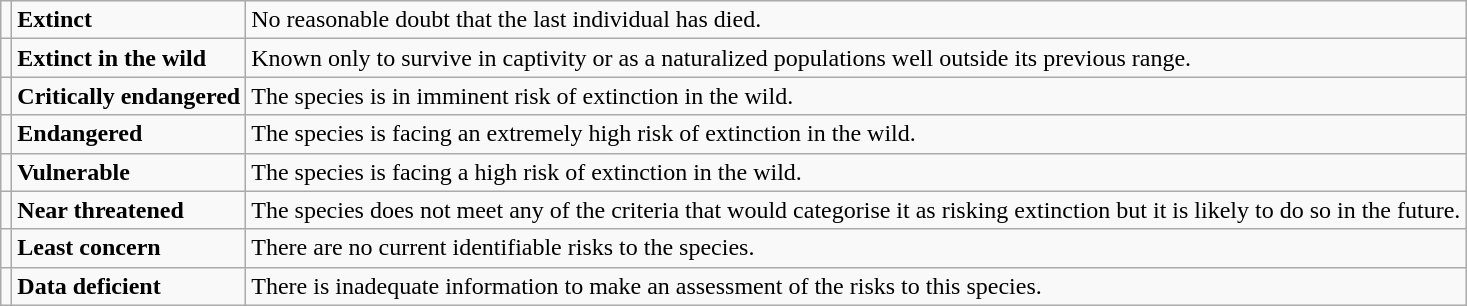<table class="wikitable" style="text-align:left">
<tr>
<td></td>
<td><strong>Extinct</strong></td>
<td>No reasonable doubt that the last individual has died.</td>
</tr>
<tr>
<td></td>
<td><strong>Extinct in the wild</strong></td>
<td>Known only to survive in captivity or as a naturalized populations well outside its previous range.</td>
</tr>
<tr>
<td></td>
<td><strong>Critically endangered</strong></td>
<td>The species is in imminent risk of extinction in the wild.</td>
</tr>
<tr>
<td></td>
<td><strong>Endangered</strong></td>
<td>The species is facing an extremely high risk of extinction in the wild.</td>
</tr>
<tr>
<td></td>
<td><strong>Vulnerable</strong></td>
<td>The species is facing a high risk of extinction in the wild.</td>
</tr>
<tr>
<td></td>
<td><strong>Near threatened</strong></td>
<td>The species does not meet any of the criteria that would categorise it as risking extinction but it is likely to do so in the future.</td>
</tr>
<tr>
<td></td>
<td><strong>Least concern</strong></td>
<td>There are no current identifiable risks to the species.</td>
</tr>
<tr>
<td></td>
<td><strong>Data deficient</strong></td>
<td>There is inadequate information to make an assessment of the risks to this species.</td>
</tr>
</table>
